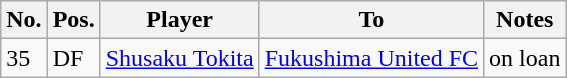<table class="sortable wikitable">
<tr>
<th>No.</th>
<th>Pos.</th>
<th>Player</th>
<th>To</th>
<th>Notes</th>
</tr>
<tr>
<td>35</td>
<td>DF</td>
<td><a href='#'>Shusaku Tokita</a></td>
<td><a href='#'>Fukushima United FC</a></td>
<td>on loan</td>
</tr>
</table>
